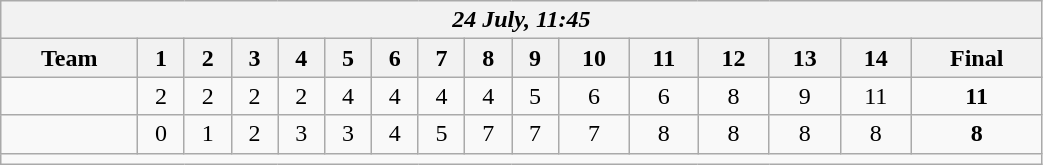<table class=wikitable style="text-align:center; width: 55%">
<tr>
<th colspan=17><em>24 July, 11:45</em></th>
</tr>
<tr>
<th>Team</th>
<th>1</th>
<th>2</th>
<th>3</th>
<th>4</th>
<th>5</th>
<th>6</th>
<th>7</th>
<th>8</th>
<th>9</th>
<th>10</th>
<th>11</th>
<th>12</th>
<th>13</th>
<th>14</th>
<th>Final</th>
</tr>
<tr>
<td align=left><strong></strong></td>
<td>2</td>
<td>2</td>
<td>2</td>
<td>2</td>
<td>4</td>
<td>4</td>
<td>4</td>
<td>4</td>
<td>5</td>
<td>6</td>
<td>6</td>
<td>8</td>
<td>9</td>
<td>11</td>
<td><strong>11</strong></td>
</tr>
<tr>
<td align=left></td>
<td>0</td>
<td>1</td>
<td>2</td>
<td>3</td>
<td>3</td>
<td>4</td>
<td>5</td>
<td>7</td>
<td>7</td>
<td>7</td>
<td>8</td>
<td>8</td>
<td>8</td>
<td>8</td>
<td><strong>8</strong></td>
</tr>
<tr>
<td colspan=17></td>
</tr>
</table>
